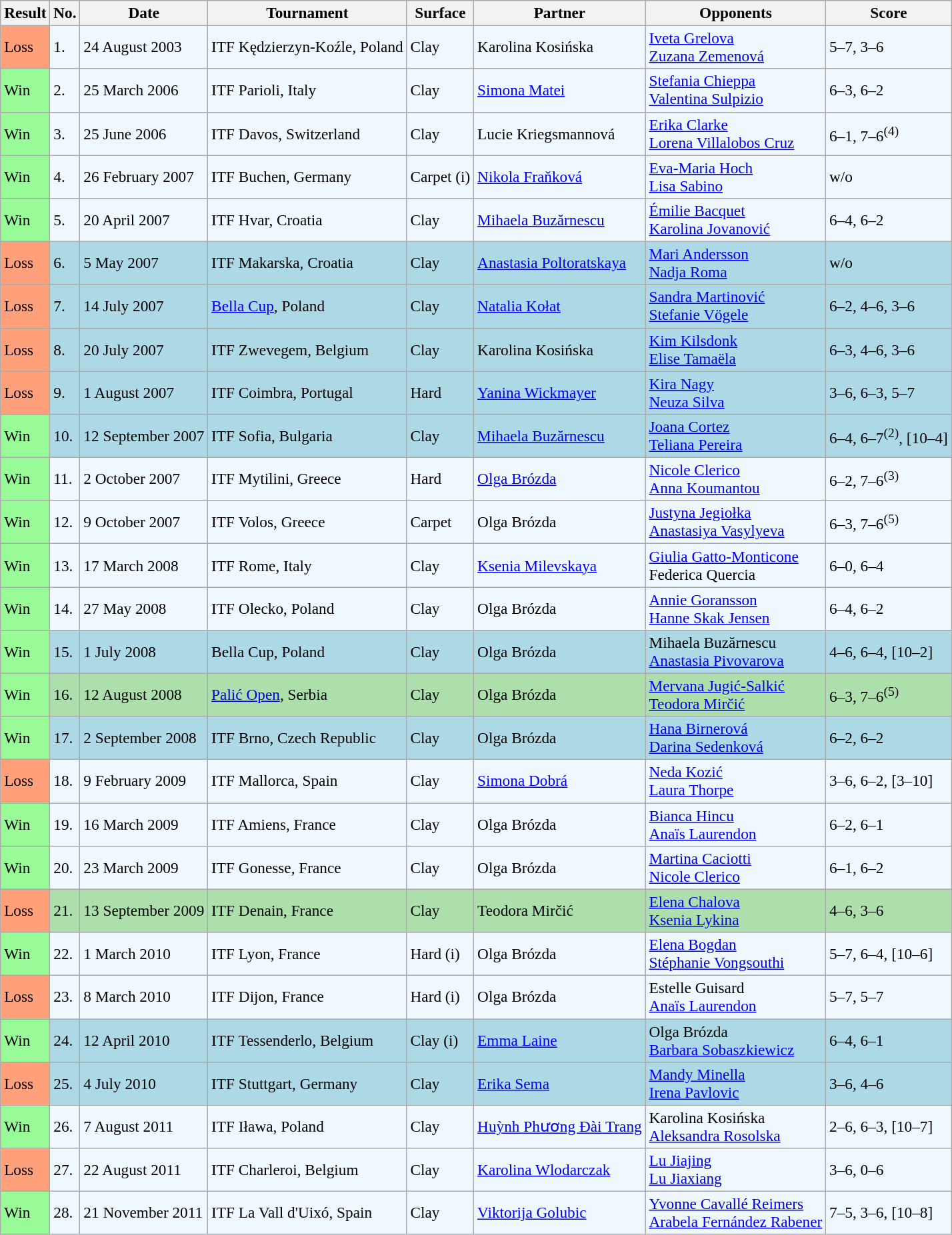<table class='sortable wikitable' style="font-size:97%">
<tr>
<th>Result</th>
<th>No.</th>
<th>Date</th>
<th>Tournament</th>
<th>Surface</th>
<th>Partner</th>
<th>Opponents</th>
<th class="unsortable">Score</th>
</tr>
<tr style="background:#f0f8ff;">
<td style="background:#ffa07a;">Loss</td>
<td>1.</td>
<td>24 August 2003</td>
<td>ITF Kędzierzyn-Koźle, Poland</td>
<td>Clay</td>
<td> Karolina Kosińska</td>
<td> <a href='#'>Iveta Grelova</a> <br>  <a href='#'>Zuzana Zemenová</a></td>
<td>5–7, 3–6</td>
</tr>
<tr style="background:#f0f8ff;">
<td style="background:#98fb98;">Win</td>
<td>2.</td>
<td>25 March 2006</td>
<td>ITF Parioli, Italy</td>
<td>Clay</td>
<td> <a href='#'>Simona Matei</a></td>
<td> <a href='#'>Stefania Chieppa</a> <br>  <a href='#'>Valentina Sulpizio</a></td>
<td>6–3, 6–2</td>
</tr>
<tr style="background:#f0f8ff;">
<td style="background:#98fb98;">Win</td>
<td>3.</td>
<td>25 June 2006</td>
<td>ITF Davos, Switzerland</td>
<td>Clay</td>
<td> Lucie Kriegsmannová</td>
<td> <a href='#'>Erika Clarke</a> <br>  <a href='#'>Lorena Villalobos Cruz</a></td>
<td>6–1, 7–6<sup>(4)</sup></td>
</tr>
<tr style="background:#f0f8ff;">
<td style="background:#98fb98;">Win</td>
<td>4.</td>
<td>26 February 2007</td>
<td>ITF Buchen, Germany</td>
<td>Carpet (i)</td>
<td> <a href='#'>Nikola Fraňková</a></td>
<td> <a href='#'>Eva-Maria Hoch</a> <br>  <a href='#'>Lisa Sabino</a></td>
<td>w/o</td>
</tr>
<tr style="background:#f0f8ff;">
<td style="background:#98fb98;">Win</td>
<td>5.</td>
<td>20 April 2007</td>
<td>ITF Hvar, Croatia</td>
<td>Clay</td>
<td> <a href='#'>Mihaela Buzărnescu</a></td>
<td> <a href='#'>Émilie Bacquet</a> <br>  <a href='#'>Karolina Jovanović</a></td>
<td>6–4, 6–2</td>
</tr>
<tr style="background:lightblue;">
<td style="background:#ffa07a;">Loss</td>
<td>6.</td>
<td>5 May 2007</td>
<td>ITF Makarska, Croatia</td>
<td>Clay</td>
<td> <a href='#'>Anastasia Poltoratskaya</a></td>
<td> <a href='#'>Mari Andersson</a> <br>  <a href='#'>Nadja Roma</a></td>
<td>w/o</td>
</tr>
<tr style="background:lightblue;">
<td style="background:#ffa07a;">Loss</td>
<td>7.</td>
<td>14 July 2007</td>
<td><a href='#'>Bella Cup</a>, Poland</td>
<td>Clay</td>
<td> <a href='#'>Natalia Kołat</a></td>
<td> <a href='#'>Sandra Martinović</a> <br>  <a href='#'>Stefanie Vögele</a></td>
<td>6–2, 4–6, 3–6</td>
</tr>
<tr style="background:lightblue;">
<td style="background:#ffa07a;">Loss</td>
<td>8.</td>
<td>20 July 2007</td>
<td>ITF Zwevegem, Belgium</td>
<td>Clay</td>
<td> Karolina Kosińska</td>
<td> <a href='#'>Kim Kilsdonk</a> <br>  <a href='#'>Elise Tamaëla</a></td>
<td>6–3, 4–6, 3–6</td>
</tr>
<tr style="background:lightblue;">
<td style="background:#ffa07a;">Loss</td>
<td>9.</td>
<td>1 August 2007</td>
<td>ITF Coimbra, Portugal</td>
<td>Hard</td>
<td> <a href='#'>Yanina Wickmayer</a></td>
<td> <a href='#'>Kira Nagy</a> <br>  <a href='#'>Neuza Silva</a></td>
<td>3–6, 6–3, 5–7</td>
</tr>
<tr style="background:lightblue;">
<td style="background:#98fb98;">Win</td>
<td>10.</td>
<td>12 September 2007</td>
<td>ITF Sofia, Bulgaria</td>
<td>Clay</td>
<td> <a href='#'>Mihaela Buzărnescu</a></td>
<td> <a href='#'>Joana Cortez</a> <br>  <a href='#'>Teliana Pereira</a></td>
<td>6–4, 6–7<sup>(2)</sup>, [10–4]</td>
</tr>
<tr style="background:#f0f8ff;">
<td style="background:#98fb98;">Win</td>
<td>11.</td>
<td>2 October 2007</td>
<td>ITF Mytilini, Greece</td>
<td>Hard</td>
<td> <a href='#'>Olga Brózda</a></td>
<td> <a href='#'>Nicole Clerico</a> <br>  <a href='#'>Anna Koumantou</a></td>
<td>6–2, 7–6<sup>(3)</sup></td>
</tr>
<tr style="background:#f0f8ff;">
<td style="background:#98fb98;">Win</td>
<td>12.</td>
<td>9 October 2007</td>
<td>ITF Volos, Greece</td>
<td>Carpet</td>
<td> Olga Brózda</td>
<td> <a href='#'>Justyna Jegiołka</a> <br>  <a href='#'>Anastasiya Vasylyeva</a></td>
<td>6–3, 7–6<sup>(5)</sup></td>
</tr>
<tr style="background:#f0f8ff;">
<td style="background:#98fb98;">Win</td>
<td>13.</td>
<td>17 March 2008</td>
<td>ITF Rome, Italy</td>
<td>Clay</td>
<td> <a href='#'>Ksenia Milevskaya</a></td>
<td> <a href='#'>Giulia Gatto-Monticone</a> <br>  Federica Quercia</td>
<td>6–0, 6–4</td>
</tr>
<tr style="background:#f0f8ff;">
<td style="background:#98fb98;">Win</td>
<td>14.</td>
<td>27 May 2008</td>
<td>ITF Olecko, Poland</td>
<td>Clay</td>
<td> Olga Brózda</td>
<td> <a href='#'>Annie Goransson</a> <br>  <a href='#'>Hanne Skak Jensen</a></td>
<td>6–4, 6–2</td>
</tr>
<tr style="background:lightblue;">
<td style="background:#98fb98;">Win</td>
<td>15.</td>
<td>1 July 2008</td>
<td>Bella Cup, Poland</td>
<td>Clay</td>
<td> Olga Brózda</td>
<td> Mihaela Buzărnescu <br>  <a href='#'>Anastasia Pivovarova</a></td>
<td>4–6, 6–4, [10–2]</td>
</tr>
<tr style="background:#addfad;">
<td style="background:#98fb98;">Win</td>
<td>16.</td>
<td>12 August 2008</td>
<td><a href='#'>Palić Open</a>, Serbia</td>
<td>Clay</td>
<td> Olga Brózda</td>
<td> <a href='#'>Mervana Jugić-Salkić</a> <br>  <a href='#'>Teodora Mirčić</a></td>
<td>6–3, 7–6<sup>(5)</sup></td>
</tr>
<tr style="background:lightblue;">
<td style="background:#98fb98;">Win</td>
<td>17.</td>
<td>2 September 2008</td>
<td>ITF Brno, Czech Republic</td>
<td>Clay</td>
<td> Olga Brózda</td>
<td> <a href='#'>Hana Birnerová</a> <br>  <a href='#'>Darina Sedenková</a></td>
<td>6–2, 6–2</td>
</tr>
<tr style="background:#f0f8ff;">
<td style="background:#ffa07a;">Loss</td>
<td>18.</td>
<td>9 February 2009</td>
<td>ITF Mallorca, Spain</td>
<td>Clay</td>
<td> <a href='#'>Simona Dobrá</a></td>
<td> <a href='#'>Neda Kozić</a> <br>  <a href='#'>Laura Thorpe</a></td>
<td>3–6, 6–2, [3–10]</td>
</tr>
<tr style="background:#f0f8ff;">
<td style="background:#98fb98;">Win</td>
<td>19.</td>
<td>16 March 2009</td>
<td>ITF Amiens, France</td>
<td>Clay</td>
<td> Olga Brózda</td>
<td> <a href='#'>Bianca Hincu</a> <br>  <a href='#'>Anaïs Laurendon</a></td>
<td>6–2, 6–1</td>
</tr>
<tr style="background:#f0f8ff;">
<td style="background:#98fb98;">Win</td>
<td>20.</td>
<td>23 March 2009</td>
<td>ITF Gonesse, France</td>
<td>Clay</td>
<td> Olga Brózda</td>
<td> <a href='#'>Martina Caciotti</a> <br>  <a href='#'>Nicole Clerico</a></td>
<td>6–1, 6–2</td>
</tr>
<tr style="background:#addfad;">
<td style="background:#ffa07a;">Loss</td>
<td>21.</td>
<td>13 September 2009</td>
<td>ITF Denain, France</td>
<td>Clay</td>
<td> Teodora Mirčić</td>
<td> <a href='#'>Elena Chalova</a> <br>  <a href='#'>Ksenia Lykina</a></td>
<td>4–6, 3–6</td>
</tr>
<tr style="background:#f0f8ff;">
<td style="background:#98fb98;">Win</td>
<td>22.</td>
<td>1 March 2010</td>
<td>ITF Lyon, France</td>
<td>Hard (i)</td>
<td> Olga Brózda</td>
<td> <a href='#'>Elena Bogdan</a> <br>  <a href='#'>Stéphanie Vongsouthi</a></td>
<td>5–7, 6–4, [10–6]</td>
</tr>
<tr style="background:#f0f8ff;">
<td style="background:#ffa07a;">Loss</td>
<td>23.</td>
<td>8 March 2010</td>
<td>ITF Dijon, France</td>
<td>Hard (i)</td>
<td> Olga Brózda</td>
<td> Estelle Guisard <br>  <a href='#'>Anaïs Laurendon</a></td>
<td>5–7, 5–7</td>
</tr>
<tr style="background:lightblue;">
<td style="background:#98fb98;">Win</td>
<td>24.</td>
<td>12 April 2010</td>
<td>ITF Tessenderlo, Belgium</td>
<td>Clay (i)</td>
<td> <a href='#'>Emma Laine</a></td>
<td> Olga Brózda <br>  <a href='#'>Barbara Sobaszkiewicz</a></td>
<td>6–4, 6–1</td>
</tr>
<tr style="background:lightblue;">
<td style="background:#ffa07a;">Loss</td>
<td>25.</td>
<td>4 July 2010</td>
<td>ITF Stuttgart, Germany</td>
<td>Clay</td>
<td> <a href='#'>Erika Sema</a></td>
<td> <a href='#'>Mandy Minella</a> <br>  <a href='#'>Irena Pavlovic</a></td>
<td>3–6, 4–6</td>
</tr>
<tr style="background:#f0f8ff;">
<td style="background:#98fb98;">Win</td>
<td>26.</td>
<td>7 August 2011</td>
<td>ITF Iława, Poland</td>
<td>Clay</td>
<td> <a href='#'>Huỳnh Phương Đài Trang</a></td>
<td> Karolina Kosińska <br>  <a href='#'>Aleksandra Rosolska</a></td>
<td>2–6, 6–3, [10–7]</td>
</tr>
<tr style="background:#f0f8ff;">
<td style="background:#ffa07a;">Loss</td>
<td>27.</td>
<td>22 August 2011</td>
<td>ITF Charleroi, Belgium</td>
<td>Clay</td>
<td> <a href='#'>Karolina Wlodarczak</a></td>
<td> <a href='#'>Lu Jiajing</a> <br>  <a href='#'>Lu Jiaxiang</a></td>
<td>3–6, 0–6</td>
</tr>
<tr style="background:#f0f8ff;">
<td style="background:#98fb98;">Win</td>
<td>28.</td>
<td>21 November 2011</td>
<td>ITF La Vall d'Uixó, Spain</td>
<td>Clay</td>
<td> <a href='#'>Viktorija Golubic</a></td>
<td> <a href='#'>Yvonne Cavallé Reimers</a> <br>  <a href='#'>Arabela Fernández Rabener</a></td>
<td>7–5, 3–6, [10–8]</td>
</tr>
</table>
